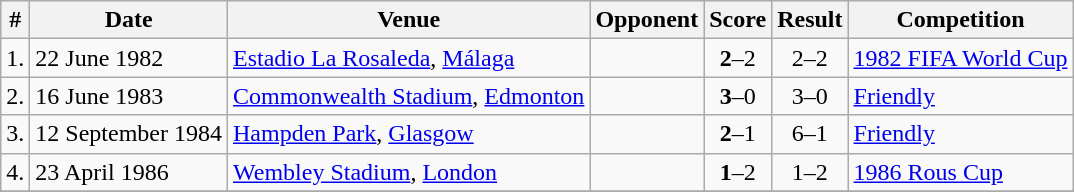<table class="wikitable">
<tr>
<th>#</th>
<th>Date</th>
<th>Venue</th>
<th>Opponent</th>
<th>Score</th>
<th>Result</th>
<th>Competition</th>
</tr>
<tr>
<td>1.</td>
<td>22 June 1982</td>
<td><a href='#'>Estadio La Rosaleda</a>, <a href='#'>Málaga</a></td>
<td></td>
<td align=center><strong>2</strong>–2</td>
<td align=center>2–2</td>
<td><a href='#'>1982 FIFA World Cup</a></td>
</tr>
<tr>
<td>2.</td>
<td>16 June 1983</td>
<td><a href='#'>Commonwealth Stadium</a>, <a href='#'>Edmonton</a></td>
<td></td>
<td align=center><strong>3</strong>–0</td>
<td align=center>3–0</td>
<td><a href='#'>Friendly</a></td>
</tr>
<tr>
<td>3.</td>
<td>12 September 1984</td>
<td><a href='#'>Hampden Park</a>, <a href='#'>Glasgow</a></td>
<td></td>
<td align=center><strong>2</strong>–1</td>
<td align=center>6–1</td>
<td><a href='#'>Friendly</a></td>
</tr>
<tr>
<td>4.</td>
<td>23 April 1986</td>
<td><a href='#'>Wembley Stadium</a>, <a href='#'>London</a></td>
<td></td>
<td align=center><strong>1</strong>–2</td>
<td align=center>1–2</td>
<td><a href='#'>1986 Rous Cup</a></td>
</tr>
<tr>
</tr>
</table>
